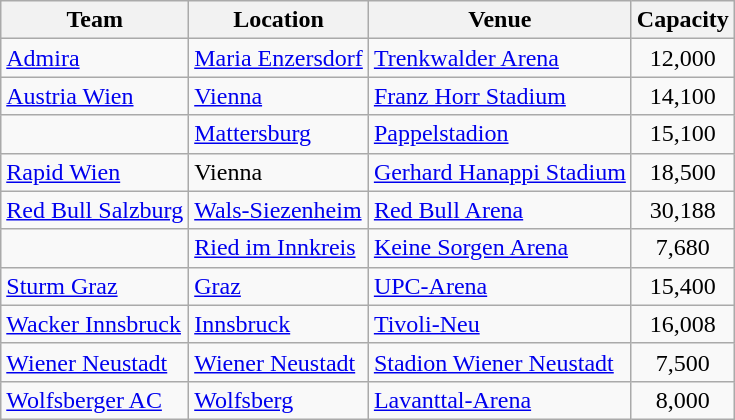<table class="wikitable sortable">
<tr>
<th>Team</th>
<th>Location</th>
<th>Venue</th>
<th>Capacity</th>
</tr>
<tr>
<td><a href='#'>Admira</a></td>
<td><a href='#'>Maria Enzersdorf</a></td>
<td><a href='#'>Trenkwalder Arena</a></td>
<td align="center">12,000</td>
</tr>
<tr>
<td><a href='#'>Austria Wien</a></td>
<td><a href='#'>Vienna</a></td>
<td><a href='#'>Franz Horr Stadium</a></td>
<td align="center">14,100</td>
</tr>
<tr>
<td></td>
<td><a href='#'>Mattersburg</a></td>
<td><a href='#'>Pappelstadion</a></td>
<td align="center">15,100</td>
</tr>
<tr>
<td><a href='#'>Rapid Wien</a></td>
<td>Vienna</td>
<td><a href='#'>Gerhard Hanappi Stadium</a></td>
<td align="center">18,500</td>
</tr>
<tr>
<td><a href='#'>Red Bull Salzburg</a></td>
<td><a href='#'>Wals-Siezenheim</a></td>
<td><a href='#'>Red Bull Arena</a></td>
<td align="center">30,188</td>
</tr>
<tr>
<td></td>
<td><a href='#'>Ried im Innkreis</a></td>
<td><a href='#'>Keine Sorgen Arena</a></td>
<td align="center">7,680</td>
</tr>
<tr>
<td><a href='#'>Sturm Graz</a></td>
<td><a href='#'>Graz</a></td>
<td><a href='#'>UPC-Arena</a></td>
<td align="center">15,400</td>
</tr>
<tr>
<td><a href='#'>Wacker Innsbruck</a></td>
<td><a href='#'>Innsbruck</a></td>
<td><a href='#'>Tivoli-Neu</a></td>
<td align="center">16,008</td>
</tr>
<tr>
<td><a href='#'>Wiener Neustadt</a></td>
<td><a href='#'>Wiener Neustadt</a></td>
<td><a href='#'>Stadion Wiener Neustadt</a></td>
<td align="center">7,500</td>
</tr>
<tr>
<td><a href='#'>Wolfsberger AC</a></td>
<td><a href='#'>Wolfsberg</a></td>
<td><a href='#'>Lavanttal-Arena</a></td>
<td align="center">8,000</td>
</tr>
</table>
